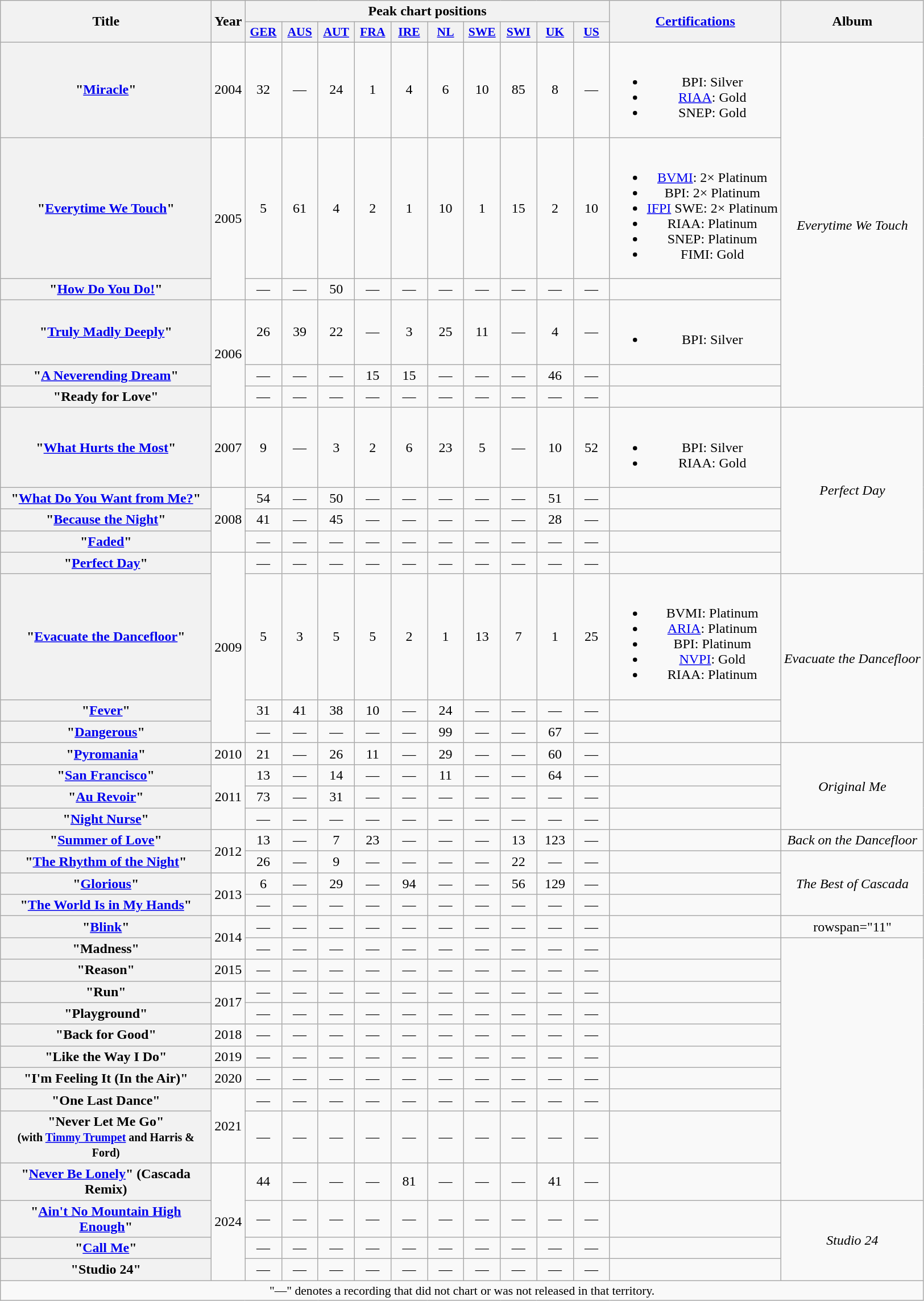<table class="wikitable plainrowheaders" style="text-align:center;" border="1">
<tr>
<th scope="col" rowspan="2" style="width:15em;">Title</th>
<th scope="col" rowspan="2">Year</th>
<th scope="col" colspan="10">Peak chart positions</th>
<th scope="col" rowspan="2"><a href='#'>Certifications</a></th>
<th scope="col" rowspan="2">Album</th>
</tr>
<tr>
<th scope="col" style="width:2.5em;font-size:90%;"><a href='#'>GER</a><br></th>
<th scope="col" style="width:2.5em;font-size:90%;"><a href='#'>AUS</a><br></th>
<th scope="col" style="width:2.5em;font-size:90%;"><a href='#'>AUT</a><br></th>
<th scope="col" style="width:2.5em;font-size:90%;"><a href='#'>FRA</a><br></th>
<th scope="col" style="width:2.5em;font-size:90%;"><a href='#'>IRE</a><br></th>
<th scope="col" style="width:2.5em;font-size:90%;"><a href='#'>NL</a><br></th>
<th scope="col" style="width:2.5em;font-size:90%;"><a href='#'>SWE</a><br></th>
<th scope="col" style="width:2.5em;font-size:90%;"><a href='#'>SWI</a><br></th>
<th scope="col" style="width:2.5em;font-size:90%;"><a href='#'>UK</a><br></th>
<th scope="col" style="width:2.5em;font-size:90%;"><a href='#'>US</a><br></th>
</tr>
<tr>
<th scope="row">"<a href='#'>Miracle</a>"</th>
<td>2004</td>
<td>32</td>
<td>—</td>
<td>24</td>
<td>1</td>
<td>4</td>
<td>6</td>
<td>10</td>
<td>85</td>
<td>8</td>
<td>—</td>
<td><br><ul><li>BPI: Silver</li><li><a href='#'>RIAA</a>: Gold</li><li>SNEP: Gold</li></ul></td>
<td rowspan="6"><em>Everytime We Touch</em></td>
</tr>
<tr>
<th scope="row">"<a href='#'>Everytime We Touch</a>"</th>
<td rowspan="2">2005</td>
<td>5</td>
<td>61</td>
<td>4</td>
<td>2</td>
<td>1</td>
<td>10</td>
<td>1</td>
<td>15</td>
<td>2</td>
<td>10</td>
<td><br><ul><li><a href='#'>BVMI</a>: 2× Platinum</li><li>BPI: 2× Platinum</li><li><a href='#'>IFPI</a> SWE: 2× Platinum</li><li>RIAA: Platinum</li><li>SNEP: Platinum</li><li>FIMI: Gold</li></ul></td>
</tr>
<tr>
<th scope="row">"<a href='#'>How Do You Do!</a>"</th>
<td>—</td>
<td>—</td>
<td>50</td>
<td>—</td>
<td>—</td>
<td>—</td>
<td>—</td>
<td>—</td>
<td>—</td>
<td>—</td>
<td></td>
</tr>
<tr>
<th scope="row">"<a href='#'>Truly Madly Deeply</a>"</th>
<td rowspan="3">2006</td>
<td>26</td>
<td>39</td>
<td>22</td>
<td>—</td>
<td>3</td>
<td>25</td>
<td>11</td>
<td>—</td>
<td>4</td>
<td>—</td>
<td><br><ul><li>BPI: Silver</li></ul></td>
</tr>
<tr>
<th scope="row">"<a href='#'>A Neverending Dream</a>"</th>
<td>—</td>
<td>—</td>
<td>—</td>
<td>15</td>
<td>15</td>
<td>—</td>
<td>—</td>
<td>—</td>
<td>46</td>
<td>—</td>
<td></td>
</tr>
<tr>
<th scope="row">"Ready for Love"</th>
<td>—</td>
<td>—</td>
<td>—</td>
<td>—</td>
<td>—</td>
<td>—</td>
<td>—</td>
<td>—</td>
<td>—</td>
<td>—</td>
<td></td>
</tr>
<tr>
<th scope="row">"<a href='#'>What Hurts the Most</a>"</th>
<td>2007</td>
<td>9</td>
<td>—</td>
<td>3</td>
<td>2</td>
<td>6</td>
<td>23</td>
<td>5</td>
<td>—</td>
<td>10</td>
<td>52</td>
<td><br><ul><li>BPI: Silver</li><li>RIAA: Gold</li></ul></td>
<td rowspan="5"><em>Perfect Day</em></td>
</tr>
<tr>
<th scope="row">"<a href='#'>What Do You Want from Me?</a>"</th>
<td rowspan="3">2008</td>
<td>54</td>
<td>—</td>
<td>50</td>
<td>—</td>
<td>—</td>
<td>—</td>
<td>—</td>
<td>—</td>
<td>51</td>
<td>—</td>
<td></td>
</tr>
<tr>
<th scope="row">"<a href='#'>Because the Night</a>"</th>
<td>41</td>
<td>—</td>
<td>45</td>
<td>—</td>
<td>—</td>
<td>—</td>
<td>—</td>
<td>—</td>
<td>28</td>
<td>—</td>
<td></td>
</tr>
<tr>
<th scope="row">"<a href='#'>Faded</a>"</th>
<td>—</td>
<td>—</td>
<td>—</td>
<td>—</td>
<td>—</td>
<td>—</td>
<td>—</td>
<td>—</td>
<td>—</td>
<td>—</td>
<td></td>
</tr>
<tr>
<th scope="row">"<a href='#'>Perfect Day</a>"</th>
<td rowspan="4">2009</td>
<td>—</td>
<td>—</td>
<td>—</td>
<td>—</td>
<td>—</td>
<td>—</td>
<td>—</td>
<td>—</td>
<td>—</td>
<td>—</td>
<td></td>
</tr>
<tr>
<th scope="row">"<a href='#'>Evacuate the Dancefloor</a>"</th>
<td>5</td>
<td>3</td>
<td>5</td>
<td>5</td>
<td>2</td>
<td>1</td>
<td>13</td>
<td>7</td>
<td>1</td>
<td>25</td>
<td><br><ul><li>BVMI: Platinum</li><li><a href='#'>ARIA</a>: Platinum</li><li>BPI: Platinum</li><li><a href='#'>NVPI</a>: Gold</li><li>RIAA: Platinum</li></ul></td>
<td rowspan="3"><em>Evacuate the Dancefloor</em></td>
</tr>
<tr>
<th scope="row">"<a href='#'>Fever</a>"</th>
<td>31</td>
<td>41</td>
<td>38</td>
<td>10</td>
<td>—</td>
<td>24</td>
<td>—</td>
<td>—</td>
<td>—</td>
<td>—</td>
<td></td>
</tr>
<tr>
<th scope="row">"<a href='#'>Dangerous</a>"</th>
<td>—</td>
<td>—</td>
<td>—</td>
<td>—</td>
<td>—</td>
<td>99</td>
<td>—</td>
<td>—</td>
<td>67</td>
<td>—</td>
<td></td>
</tr>
<tr>
<th scope="row">"<a href='#'>Pyromania</a>"</th>
<td>2010</td>
<td>21</td>
<td>—</td>
<td>26</td>
<td>11</td>
<td>—</td>
<td>29</td>
<td>—</td>
<td>—</td>
<td>60</td>
<td>—</td>
<td></td>
<td rowspan="4"><em>Original Me</em></td>
</tr>
<tr>
<th scope="row">"<a href='#'>San Francisco</a>"</th>
<td rowspan="3">2011</td>
<td>13</td>
<td>—</td>
<td>14</td>
<td>—</td>
<td>—</td>
<td>11</td>
<td>—</td>
<td>—</td>
<td>64</td>
<td>—</td>
<td></td>
</tr>
<tr>
<th scope="row">"<a href='#'>Au Revoir</a>"</th>
<td>73</td>
<td>—</td>
<td>31</td>
<td>—</td>
<td>—</td>
<td>—</td>
<td>—</td>
<td>—</td>
<td>—</td>
<td>—</td>
<td></td>
</tr>
<tr>
<th scope="row">"<a href='#'>Night Nurse</a>"</th>
<td>—</td>
<td>—</td>
<td>—</td>
<td>—</td>
<td>—</td>
<td>—</td>
<td>—</td>
<td>—</td>
<td>—</td>
<td>—</td>
<td></td>
</tr>
<tr>
<th scope="row">"<a href='#'>Summer of Love</a>"</th>
<td rowspan="2">2012</td>
<td>13</td>
<td>—</td>
<td>7</td>
<td>23</td>
<td>—</td>
<td>—</td>
<td>—</td>
<td>13</td>
<td>123</td>
<td>—</td>
<td></td>
<td><em>Back on the Dancefloor</em></td>
</tr>
<tr>
<th scope="row">"<a href='#'>The Rhythm of the Night</a>"</th>
<td>26</td>
<td>—</td>
<td>9</td>
<td>—</td>
<td>—</td>
<td>—</td>
<td>—</td>
<td>22</td>
<td>—</td>
<td>—</td>
<td></td>
<td rowspan="3"><em>The Best of Cascada</em></td>
</tr>
<tr>
<th scope="row">"<a href='#'>Glorious</a>"</th>
<td rowspan="2">2013</td>
<td>6</td>
<td>—</td>
<td>29</td>
<td>—</td>
<td>94</td>
<td>—</td>
<td>—</td>
<td>56</td>
<td>129</td>
<td>—</td>
<td></td>
</tr>
<tr>
<th scope="row">"<a href='#'>The World Is in My Hands</a>"</th>
<td>—</td>
<td>—</td>
<td>—</td>
<td>—</td>
<td>—</td>
<td>—</td>
<td>—</td>
<td>—</td>
<td>—</td>
<td>—</td>
<td></td>
</tr>
<tr>
<th scope="row">"<a href='#'>Blink</a>"</th>
<td rowspan="2">2014</td>
<td>—</td>
<td>—</td>
<td>—</td>
<td>—</td>
<td>—</td>
<td>—</td>
<td>—</td>
<td>—</td>
<td>—</td>
<td>—</td>
<td></td>
<td>rowspan="11" </td>
</tr>
<tr>
<th scope="row">"Madness" <br></th>
<td>—</td>
<td>—</td>
<td>—</td>
<td>—</td>
<td>—</td>
<td>—</td>
<td>—</td>
<td>—</td>
<td>—</td>
<td>—</td>
<td></td>
</tr>
<tr>
<th scope="row">"Reason"</th>
<td>2015</td>
<td>—</td>
<td>—</td>
<td>—</td>
<td>—</td>
<td>—</td>
<td>—</td>
<td>—</td>
<td>—</td>
<td>—</td>
<td>—</td>
<td></td>
</tr>
<tr>
<th scope="row">"Run"</th>
<td rowspan="2">2017</td>
<td>—</td>
<td>—</td>
<td>—</td>
<td>—</td>
<td>—</td>
<td>—</td>
<td>—</td>
<td>—</td>
<td>—</td>
<td>—</td>
<td></td>
</tr>
<tr>
<th scope="row">"Playground"</th>
<td>—</td>
<td>—</td>
<td>—</td>
<td>—</td>
<td>—</td>
<td>—</td>
<td>—</td>
<td>—</td>
<td>—</td>
<td>—</td>
<td></td>
</tr>
<tr>
<th scope="row">"Back for Good"</th>
<td>2018</td>
<td>—</td>
<td>—</td>
<td>—</td>
<td>—</td>
<td>—</td>
<td>—</td>
<td>—</td>
<td>—</td>
<td>—</td>
<td>—</td>
<td></td>
</tr>
<tr>
<th scope="row">"Like the Way I Do"</th>
<td>2019</td>
<td>—</td>
<td>—</td>
<td>—</td>
<td>—</td>
<td>—</td>
<td>—</td>
<td>—</td>
<td>—</td>
<td>—</td>
<td>—</td>
<td></td>
</tr>
<tr>
<th scope="row">"I'm Feeling It (In the Air)"</th>
<td>2020</td>
<td>—</td>
<td>—</td>
<td>—</td>
<td>—</td>
<td>—</td>
<td>—</td>
<td>—</td>
<td>—</td>
<td>—</td>
<td>—</td>
<td></td>
</tr>
<tr>
<th scope="row">"One Last Dance" <br></th>
<td rowspan="2">2021</td>
<td>—</td>
<td>—</td>
<td>—</td>
<td>—</td>
<td>—</td>
<td>—</td>
<td>—</td>
<td>—</td>
<td>—</td>
<td>—</td>
<td></td>
</tr>
<tr>
<th scope="row">"Never Let Me Go" <br><small>(with <a href='#'>Timmy Trumpet</a> and Harris & Ford)</small></th>
<td>—</td>
<td>—</td>
<td>—</td>
<td>—</td>
<td>—</td>
<td>—</td>
<td>—</td>
<td>—</td>
<td>—</td>
<td>—</td>
<td></td>
</tr>
<tr>
<th scope="row">"<a href='#'>Never Be Lonely</a>" (Cascada Remix)<br> </th>
<td rowspan="4">2024</td>
<td>44</td>
<td>—</td>
<td>—</td>
<td>—</td>
<td>81</td>
<td>—</td>
<td>—</td>
<td>—</td>
<td>41</td>
<td>—</td>
<td></td>
</tr>
<tr>
<th scope="row">"<a href='#'>Ain't No Mountain High Enough</a>"</th>
<td>—</td>
<td>—</td>
<td>—</td>
<td>—</td>
<td>—</td>
<td>—</td>
<td>—</td>
<td>—</td>
<td>—</td>
<td>—</td>
<td></td>
<td rowspan="3"><em>Studio 24</em></td>
</tr>
<tr>
<th scope="row">"<a href='#'>Call Me</a>"</th>
<td>—</td>
<td>—</td>
<td>—</td>
<td>—</td>
<td>—</td>
<td>—</td>
<td>—</td>
<td>—</td>
<td>—</td>
<td>—</td>
<td></td>
</tr>
<tr>
<th scope="row">"Studio 24"</th>
<td>—</td>
<td>—</td>
<td>—</td>
<td>—</td>
<td>—</td>
<td>—</td>
<td>—</td>
<td>—</td>
<td>—</td>
<td>—</td>
<td></td>
</tr>
<tr>
<td colspan="14" style="font-size:90%">"—" denotes a recording that did not chart or was not released in that territory.</td>
</tr>
</table>
